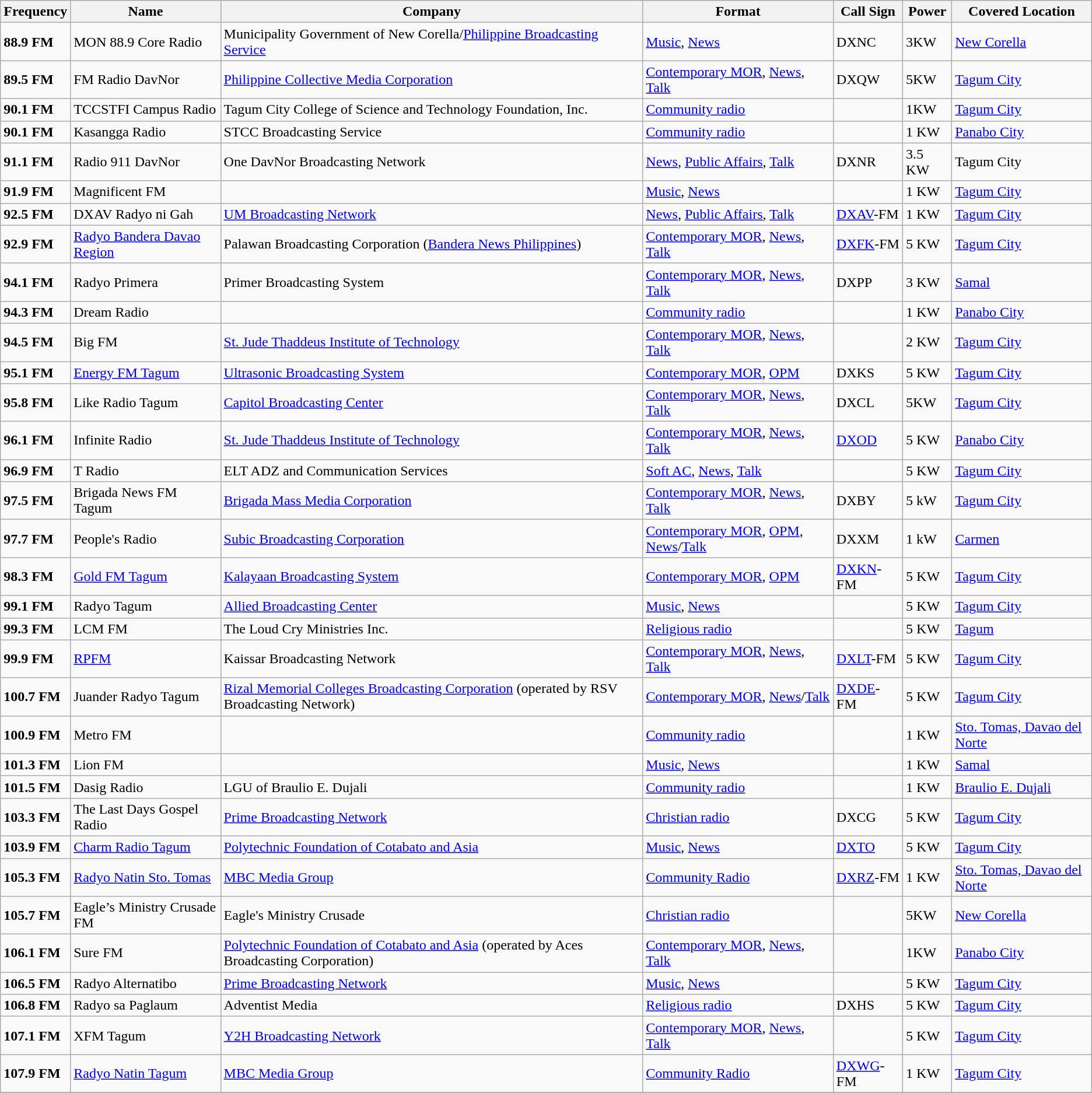<table class="wikitable">
<tr>
<th>Frequency</th>
<th>Name</th>
<th>Company</th>
<th>Format</th>
<th>Call Sign</th>
<th>Power</th>
<th>Covered Location</th>
</tr>
<tr>
<td><strong>88.9 FM</strong></td>
<td>MON 88.9 Core Radio</td>
<td>Municipality Government of New Corella/<a href='#'>Philippine Broadcasting Service</a></td>
<td><a href='#'>Music</a>, <a href='#'>News</a></td>
<td>DXNC</td>
<td>3KW</td>
<td><a href='#'>New Corella</a></td>
</tr>
<tr>
<td><strong>89.5 FM</strong></td>
<td>FM Radio DavNor</td>
<td><a href='#'>Philippine Collective Media Corporation</a></td>
<td><a href='#'>Contemporary MOR</a>, <a href='#'>News</a>, <a href='#'>Talk</a></td>
<td>DXQW</td>
<td>5KW</td>
<td><a href='#'>Tagum City</a></td>
</tr>
<tr>
<td><strong>90.1 FM</strong></td>
<td>TCCSTFI Campus Radio</td>
<td>Tagum City College of Science and Technology Foundation, Inc.</td>
<td><a href='#'>Community radio</a></td>
<td></td>
<td>1KW</td>
<td><a href='#'>Tagum City</a></td>
</tr>
<tr>
<td><strong>90.1 FM</strong></td>
<td>Kasangga Radio</td>
<td>STCC Broadcasting Service</td>
<td><a href='#'>Community radio</a></td>
<td></td>
<td>1 KW</td>
<td><a href='#'>Panabo City</a></td>
</tr>
<tr>
<td><strong>91.1 FM</strong></td>
<td>Radio 911 DavNor</td>
<td>One DavNor Broadcasting Network</td>
<td><a href='#'>News</a>, <a href='#'>Public Affairs</a>, <a href='#'>Talk</a></td>
<td>DXNR</td>
<td>3.5 KW</td>
<td>Tagum City</td>
</tr>
<tr>
<td><strong>91.9 FM</strong></td>
<td>Magnificent FM</td>
<td></td>
<td><a href='#'>Music</a>, <a href='#'>News</a></td>
<td></td>
<td>1 KW</td>
<td><a href='#'>Tagum City</a></td>
</tr>
<tr>
<td><strong>92.5 FM</strong></td>
<td>DXAV Radyo ni Gah</td>
<td><a href='#'>UM Broadcasting Network</a></td>
<td><a href='#'>News</a>, <a href='#'>Public Affairs</a>, <a href='#'>Talk</a></td>
<td><a href='#'>DXAV</a>-FM</td>
<td>1 KW</td>
<td><a href='#'>Tagum City</a></td>
</tr>
<tr>
<td><strong>92.9 FM</strong></td>
<td><a href='#'>Radyo Bandera Davao Region</a></td>
<td>Palawan Broadcasting Corporation (<a href='#'>Bandera News Philippines</a>)</td>
<td><a href='#'>Contemporary MOR</a>, <a href='#'>News</a>, <a href='#'>Talk</a></td>
<td><a href='#'>DXFK</a>-FM</td>
<td>5 KW</td>
<td><a href='#'>Tagum City</a></td>
</tr>
<tr>
<td><strong>94.1 FM</strong></td>
<td>Radyo Primera</td>
<td>Primer Broadcasting System</td>
<td><a href='#'>Contemporary MOR</a>, <a href='#'>News</a>, <a href='#'>Talk</a></td>
<td>DXPP</td>
<td>3 KW</td>
<td><a href='#'>Samal</a></td>
</tr>
<tr>
<td><strong>94.3 FM</strong></td>
<td>Dream Radio</td>
<td></td>
<td><a href='#'>Community radio</a></td>
<td></td>
<td>1 KW</td>
<td><a href='#'>Panabo City</a></td>
</tr>
<tr>
<td><strong>94.5 FM</strong></td>
<td>Big FM</td>
<td><a href='#'>St. Jude Thaddeus Institute of Technology</a></td>
<td><a href='#'>Contemporary MOR</a>, <a href='#'>News</a>, <a href='#'>Talk</a></td>
<td></td>
<td>2 KW</td>
<td><a href='#'>Tagum City</a></td>
</tr>
<tr>
<td><strong>95.1 FM</strong></td>
<td><a href='#'>Energy FM Tagum</a></td>
<td><a href='#'>Ultrasonic Broadcasting System</a></td>
<td><a href='#'>Contemporary MOR</a>, <a href='#'>OPM</a></td>
<td>DXKS</td>
<td>5 KW</td>
<td><a href='#'>Tagum City</a></td>
</tr>
<tr>
<td><strong>95.8 FM</strong></td>
<td>Like Radio Tagum</td>
<td><a href='#'>Capitol Broadcasting Center</a></td>
<td><a href='#'>Contemporary MOR</a>, <a href='#'>News</a>, <a href='#'>Talk</a></td>
<td>DXCL</td>
<td>5KW</td>
<td><a href='#'>Tagum City</a></td>
</tr>
<tr>
<td><strong>96.1 FM</strong></td>
<td>Infinite Radio</td>
<td><a href='#'>St. Jude Thaddeus Institute of Technology</a></td>
<td><a href='#'>Contemporary MOR</a>, <a href='#'>News</a>, <a href='#'>Talk</a></td>
<td><a href='#'>DXOD</a></td>
<td>5 KW</td>
<td><a href='#'>Panabo City</a></td>
</tr>
<tr>
<td><strong>96.9 FM</strong></td>
<td>T Radio</td>
<td>ELT ADZ and Communication Services</td>
<td><a href='#'>Soft AC</a>, <a href='#'>News</a>, <a href='#'>Talk</a></td>
<td></td>
<td>5 KW</td>
<td><a href='#'>Tagum City</a></td>
</tr>
<tr>
<td><strong>97.5 FM</strong></td>
<td>Brigada News FM Tagum</td>
<td><a href='#'>Brigada Mass Media Corporation</a></td>
<td><a href='#'>Contemporary MOR</a>, <a href='#'>News</a>, <a href='#'>Talk</a></td>
<td>DXBY</td>
<td>5 kW</td>
<td><a href='#'>Tagum City</a></td>
</tr>
<tr>
<td><strong>97.7 FM</strong></td>
<td>People's Radio</td>
<td><a href='#'>Subic Broadcasting Corporation</a></td>
<td><a href='#'>Contemporary MOR</a>, <a href='#'>OPM</a>, <a href='#'>News</a>/<a href='#'>Talk</a></td>
<td>DXXM</td>
<td>1 kW</td>
<td><a href='#'>Carmen</a></td>
</tr>
<tr>
<td><strong>98.3 FM</strong></td>
<td><a href='#'>Gold FM Tagum</a></td>
<td><a href='#'>Kalayaan Broadcasting System</a></td>
<td><a href='#'>Contemporary MOR</a>, <a href='#'>OPM</a></td>
<td><a href='#'>DXKN</a>-FM</td>
<td>5 KW</td>
<td><a href='#'>Tagum City</a></td>
</tr>
<tr>
<td><strong>99.1 FM</strong></td>
<td>Radyo Tagum</td>
<td><a href='#'>Allied Broadcasting Center</a></td>
<td><a href='#'>Music</a>, <a href='#'>News</a></td>
<td></td>
<td>5 KW</td>
<td><a href='#'>Tagum City</a></td>
</tr>
<tr>
<td><strong>99.3 FM</strong></td>
<td>LCM FM</td>
<td>The Loud Cry Ministries Inc.</td>
<td><a href='#'>Religious radio</a></td>
<td></td>
<td>5 KW</td>
<td><a href='#'>Tagum</a></td>
</tr>
<tr>
<td><strong>99.9 FM</strong></td>
<td><a href='#'>RPFM</a></td>
<td>Kaissar Broadcasting Network</td>
<td><a href='#'>Contemporary MOR</a>, <a href='#'>News</a>, <a href='#'>Talk</a></td>
<td><a href='#'>DXLT</a>-FM</td>
<td>5 KW</td>
<td><a href='#'>Tagum City</a></td>
</tr>
<tr>
<td><strong>100.7 FM</strong></td>
<td>Juander Radyo Tagum</td>
<td><a href='#'>Rizal Memorial Colleges Broadcasting Corporation</a> (operated by RSV Broadcasting Network)</td>
<td><a href='#'>Contemporary MOR</a>, <a href='#'>News</a>/<a href='#'>Talk</a></td>
<td><a href='#'>DXDE</a>-FM</td>
<td>5 KW</td>
<td><a href='#'>Tagum City</a></td>
</tr>
<tr>
<td><strong>100.9 FM</strong></td>
<td>Metro FM</td>
<td></td>
<td><a href='#'>Community radio</a></td>
<td></td>
<td>1 KW</td>
<td><a href='#'>Sto. Tomas, Davao del Norte</a></td>
</tr>
<tr>
<td><strong>101.3 FM</strong></td>
<td>Lion FM</td>
<td></td>
<td><a href='#'>Music</a>, <a href='#'>News</a></td>
<td></td>
<td>1 KW</td>
<td><a href='#'>Samal</a></td>
</tr>
<tr>
<td><strong>101.5 FM</strong></td>
<td>Dasig Radio</td>
<td>LGU of Braulio E. Dujali</td>
<td><a href='#'>Community radio</a></td>
<td></td>
<td>1 KW</td>
<td><a href='#'>Braulio E. Dujali</a></td>
</tr>
<tr>
<td><strong>103.3 FM</strong></td>
<td>The Last Days Gospel Radio</td>
<td><a href='#'>Prime Broadcasting Network</a></td>
<td><a href='#'>Christian radio</a></td>
<td>DXCG</td>
<td>5 KW</td>
<td><a href='#'>Tagum City</a></td>
</tr>
<tr>
<td><strong>103.9 FM</strong></td>
<td><a href='#'>Charm Radio Tagum</a></td>
<td><a href='#'>Polytechnic Foundation of Cotabato and Asia</a></td>
<td><a href='#'>Music</a>, <a href='#'>News</a></td>
<td><a href='#'>DXTO</a></td>
<td>5 KW</td>
<td><a href='#'>Tagum City</a></td>
</tr>
<tr>
<td><strong>105.3 FM</strong></td>
<td><a href='#'>Radyo Natin Sto. Tomas</a></td>
<td><a href='#'>MBC Media Group</a></td>
<td><a href='#'>Community Radio</a></td>
<td><a href='#'>DXRZ</a>-FM</td>
<td>1 KW</td>
<td><a href='#'>Sto. Tomas, Davao del Norte</a></td>
</tr>
<tr>
<td><strong>105.7 FM</strong></td>
<td>Eagle’s Ministry Crusade FM</td>
<td>Eagle's Ministry Crusade</td>
<td><a href='#'>Christian radio</a></td>
<td></td>
<td>5KW</td>
<td><a href='#'>New Corella</a></td>
</tr>
<tr>
<td><strong>106.1 FM</strong></td>
<td>Sure FM</td>
<td><a href='#'>Polytechnic Foundation of Cotabato and Asia</a> (operated by Aces Broadcasting Corporation)</td>
<td><a href='#'>Contemporary MOR</a>, <a href='#'>News</a>, <a href='#'>Talk</a></td>
<td></td>
<td>1KW</td>
<td><a href='#'>Panabo City</a></td>
</tr>
<tr>
<td><strong>106.5 FM</strong></td>
<td>Radyo Alternatibo</td>
<td><a href='#'>Prime Broadcasting Network</a></td>
<td><a href='#'>Music</a>, <a href='#'>News</a></td>
<td></td>
<td>5 KW</td>
<td><a href='#'>Tagum City</a></td>
</tr>
<tr>
<td><strong>106.8 FM</strong></td>
<td>Radyo sa Paglaum</td>
<td>Adventist Media</td>
<td><a href='#'>Religious radio</a></td>
<td>DXHS</td>
<td>5 KW</td>
<td><a href='#'>Tagum City</a></td>
</tr>
<tr>
<td><strong>107.1 FM</strong></td>
<td>XFM Tagum</td>
<td><a href='#'>Y2H Broadcasting Network</a></td>
<td><a href='#'>Contemporary MOR</a>, <a href='#'>News</a>, <a href='#'>Talk</a></td>
<td></td>
<td>5 KW</td>
<td><a href='#'>Tagum City</a></td>
</tr>
<tr>
<td><strong>107.9 FM</strong></td>
<td><a href='#'>Radyo Natin Tagum</a></td>
<td><a href='#'>MBC Media Group</a></td>
<td><a href='#'>Community Radio</a></td>
<td><a href='#'>DXWG</a>-FM</td>
<td>1 KW</td>
<td><a href='#'>Tagum City</a></td>
</tr>
<tr>
</tr>
</table>
